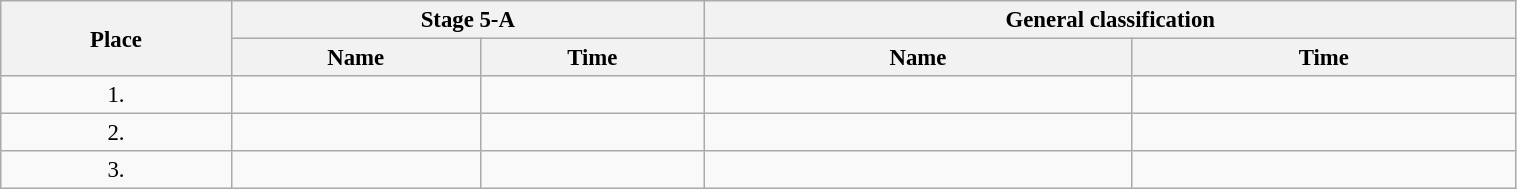<table class=wikitable style="font-size:95%" width="80%">
<tr>
<th rowspan="2">Place</th>
<th colspan="2">Stage 5-A</th>
<th colspan="2">General classification</th>
</tr>
<tr>
<th>Name</th>
<th>Time</th>
<th>Name</th>
<th>Time</th>
</tr>
<tr>
<td align="center">1.</td>
<td></td>
<td></td>
<td></td>
<td></td>
</tr>
<tr>
<td align="center">2.</td>
<td></td>
<td></td>
<td></td>
<td></td>
</tr>
<tr>
<td align="center">3.</td>
<td></td>
<td></td>
<td></td>
<td></td>
</tr>
</table>
